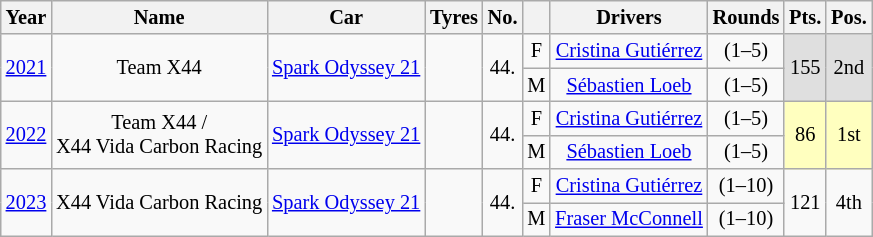<table class="wikitable" style="text-align:center; font-size:85%">
<tr>
<th>Year</th>
<th>Name</th>
<th>Car</th>
<th>Tyres</th>
<th>No.</th>
<th></th>
<th>Drivers</th>
<th>Rounds</th>
<th>Pts.</th>
<th>Pos.</th>
</tr>
<tr>
<td rowspan=2><a href='#'>2021</a></td>
<td rowspan=2> Team X44</td>
<td rowspan=2><a href='#'>Spark Odyssey 21</a></td>
<td rowspan=2></td>
<td rowspan=2>44.</td>
<td>F</td>
<td> <a href='#'>Cristina Gutiérrez</a></td>
<td>(1–5)</td>
<td rowspan=2 style="background:#dfdfdf;">155</td>
<td rowspan=2 style="background:#dfdfdf;">2nd</td>
</tr>
<tr>
<td>M</td>
<td> <a href='#'>Sébastien Loeb</a></td>
<td>(1–5)</td>
</tr>
<tr>
<td rowspan=2><a href='#'>2022</a></td>
<td rowspan=2> Team X44 / <br>X44 Vida Carbon Racing</td>
<td rowspan=2><a href='#'>Spark Odyssey 21</a></td>
<td rowspan=2></td>
<td rowspan=2>44.</td>
<td>F</td>
<td> <a href='#'>Cristina Gutiérrez</a></td>
<td>(1–5)</td>
<td rowspan=2 bgcolor=#ffffbf>86</td>
<td rowspan=2 bgcolor=#ffffbf>1st</td>
</tr>
<tr>
<td>M</td>
<td> <a href='#'>Sébastien Loeb</a></td>
<td>(1–5)</td>
</tr>
<tr>
<td rowspan=2><a href='#'>2023</a></td>
<td rowspan=2> X44 Vida Carbon Racing</td>
<td rowspan=2><a href='#'>Spark Odyssey 21</a></td>
<td rowspan=2></td>
<td rowspan=2>44.</td>
<td>F</td>
<td> <a href='#'>Cristina Gutiérrez</a></td>
<td>(1–10)</td>
<td rowspan=2>121</td>
<td rowspan=2>4th</td>
</tr>
<tr>
<td>M</td>
<td> <a href='#'>Fraser McConnell</a></td>
<td>(1–10)</td>
</tr>
</table>
